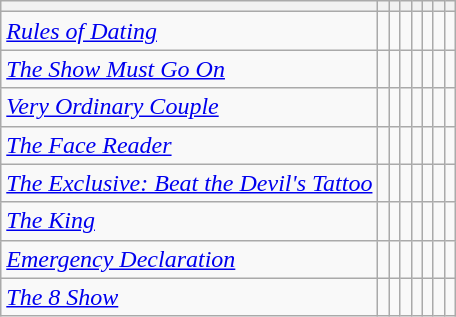<table class="wikitable plainrowheaders">
<tr>
<th></th>
<th></th>
<th></th>
<th></th>
<th></th>
<th></th>
<th></th>
<th></th>
</tr>
<tr>
<td><em><a href='#'>Rules of Dating</a></em></td>
<td></td>
<td></td>
<td></td>
<td></td>
<td></td>
<td></td>
<td></td>
</tr>
<tr>
<td><em><a href='#'>The Show Must Go On</a></em></td>
<td></td>
<td></td>
<td></td>
<td></td>
<td></td>
<td></td>
<td></td>
</tr>
<tr>
<td><em><a href='#'>Very Ordinary Couple</a></em></td>
<td></td>
<td></td>
<td></td>
<td></td>
<td></td>
<td></td>
<td></td>
</tr>
<tr>
<td><em><a href='#'>The Face Reader</a></em></td>
<td></td>
<td></td>
<td></td>
<td></td>
<td></td>
<td></td>
<td></td>
</tr>
<tr>
<td><em><a href='#'>The Exclusive: Beat the Devil's Tattoo</a></em></td>
<td></td>
<td></td>
<td></td>
<td></td>
<td></td>
<td></td>
<td></td>
</tr>
<tr>
<td><em><a href='#'>The King</a></em></td>
<td></td>
<td></td>
<td></td>
<td></td>
<td></td>
<td></td>
<td></td>
</tr>
<tr>
<td><em><a href='#'>Emergency Declaration</a></em></td>
<td></td>
<td></td>
<td></td>
<td></td>
<td></td>
<td></td>
<td></td>
</tr>
<tr>
<td><em><a href='#'>The 8 Show</a></em></td>
<td></td>
<td></td>
<td></td>
<td></td>
<td></td>
<td></td>
<td></td>
</tr>
</table>
